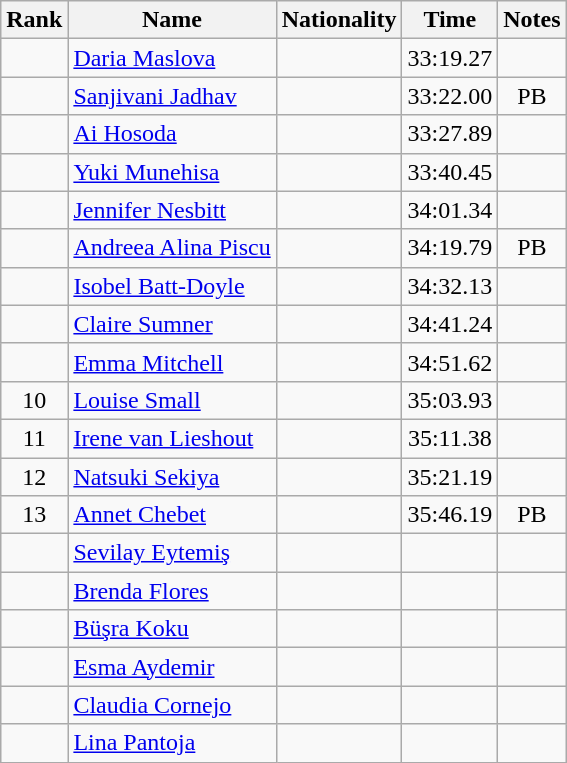<table class="wikitable sortable" style="text-align:center">
<tr>
<th>Rank</th>
<th>Name</th>
<th>Nationality</th>
<th>Time</th>
<th>Notes</th>
</tr>
<tr>
<td></td>
<td align=left><a href='#'>Daria Maslova</a></td>
<td align=left></td>
<td>33:19.27</td>
<td></td>
</tr>
<tr>
<td></td>
<td align=left><a href='#'>Sanjivani Jadhav</a></td>
<td align=left></td>
<td>33:22.00</td>
<td>PB</td>
</tr>
<tr>
<td></td>
<td align=left><a href='#'>Ai Hosoda</a></td>
<td align=left></td>
<td>33:27.89</td>
<td></td>
</tr>
<tr>
<td></td>
<td align=left><a href='#'>Yuki Munehisa</a></td>
<td align=left></td>
<td>33:40.45</td>
<td></td>
</tr>
<tr>
<td></td>
<td align=left><a href='#'>Jennifer Nesbitt</a></td>
<td align=left></td>
<td>34:01.34</td>
<td></td>
</tr>
<tr>
<td></td>
<td align=left><a href='#'>Andreea Alina Piscu</a></td>
<td align=left></td>
<td>34:19.79</td>
<td>PB</td>
</tr>
<tr>
<td></td>
<td align=left><a href='#'>Isobel Batt-Doyle</a></td>
<td align=left></td>
<td>34:32.13</td>
<td></td>
</tr>
<tr>
<td></td>
<td align=left><a href='#'>Claire Sumner</a></td>
<td align=left></td>
<td>34:41.24</td>
<td></td>
</tr>
<tr>
<td></td>
<td align=left><a href='#'>Emma Mitchell</a></td>
<td align=left></td>
<td>34:51.62</td>
<td></td>
</tr>
<tr>
<td>10</td>
<td align=left><a href='#'>Louise Small</a></td>
<td align=left></td>
<td>35:03.93</td>
<td></td>
</tr>
<tr>
<td>11</td>
<td align=left><a href='#'>Irene van Lieshout</a></td>
<td align=left></td>
<td>35:11.38</td>
<td></td>
</tr>
<tr>
<td>12</td>
<td align=left><a href='#'>Natsuki Sekiya</a></td>
<td align=left></td>
<td>35:21.19</td>
<td></td>
</tr>
<tr>
<td>13</td>
<td align=left><a href='#'>Annet Chebet</a></td>
<td align=left></td>
<td>35:46.19</td>
<td>PB</td>
</tr>
<tr>
<td></td>
<td align=left><a href='#'>Sevilay Eytemiş</a></td>
<td align=left></td>
<td></td>
<td></td>
</tr>
<tr>
<td></td>
<td align=left><a href='#'>Brenda Flores</a></td>
<td align=left></td>
<td></td>
<td></td>
</tr>
<tr>
<td></td>
<td align=left><a href='#'>Büşra Koku</a></td>
<td align=left></td>
<td></td>
<td></td>
</tr>
<tr>
<td></td>
<td align=left><a href='#'>Esma Aydemir</a></td>
<td align=left></td>
<td></td>
<td></td>
</tr>
<tr>
<td></td>
<td align=left><a href='#'>Claudia Cornejo</a></td>
<td align=left></td>
<td></td>
<td></td>
</tr>
<tr>
<td></td>
<td align=left><a href='#'>Lina Pantoja</a></td>
<td align=left></td>
<td></td>
<td></td>
</tr>
</table>
